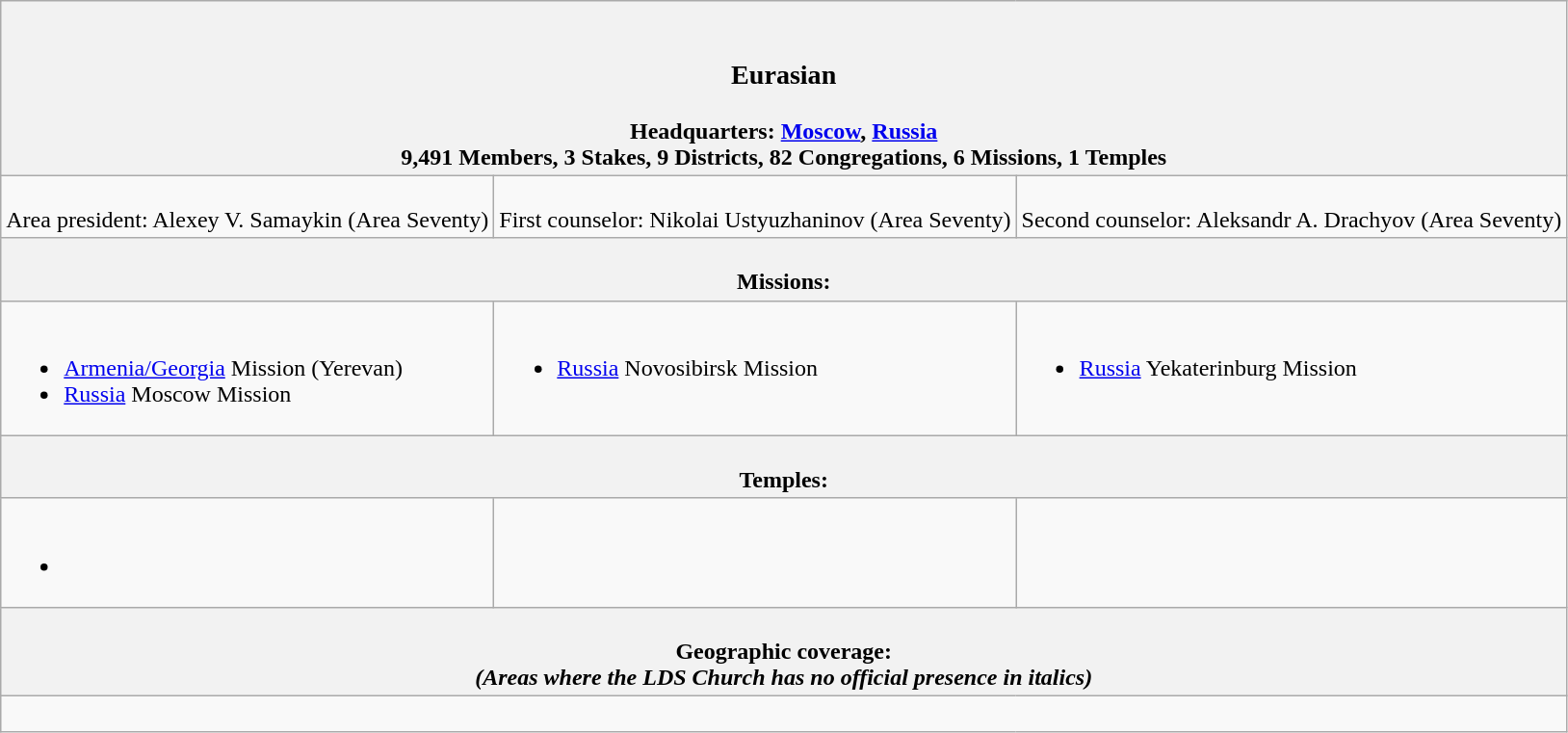<table class=wikitable>
<tr>
<th colspan=3><br><h3>Eurasian</h3>Headquarters: <a href='#'>Moscow</a>, <a href='#'>Russia</a><br>9,491 Members, 3 Stakes, 9 Districts, 82 Congregations, 6 Missions, 1 Temples</th>
</tr>
<tr>
<td style="vertical-align:top"><br>Area president: Alexey V. Samaykin (Area Seventy)</td>
<td style="vertical-align:top"><br>First counselor: Nikolai Ustyuzhaninov (Area Seventy)</td>
<td style="vertical-align:top"><br>Second counselor: Aleksandr A. Drachyov (Area Seventy)</td>
</tr>
<tr>
<th colspan=3><br>Missions:</th>
</tr>
<tr>
<td style="vertical-align:top"><br><ul><li><a href='#'>Armenia/Georgia</a> Mission (Yerevan)</li><li><a href='#'>Russia</a> Moscow Mission</li></ul></td>
<td style="vertical-align:top"><br><ul><li><a href='#'>Russia</a> Novosibirsk Mission</li></ul></td>
<td style="vertical-align:top"><br><ul><li><a href='#'>Russia</a> Yekaterinburg Mission</li></ul></td>
</tr>
<tr>
<th colspan=3><br>Temples:</th>
</tr>
<tr>
<td style="vertical-align:top"><br><ul><li></li></ul></td>
<td style="vertical-align:top"></td>
<td style="vertical-align:top"></td>
</tr>
<tr>
<th colspan=3><br>Geographic coverage:<br><em>(Areas where the LDS Church has no official presence in italics)</em></th>
</tr>
<tr>
<td style="vertical-align:top" colspan=3><br></td>
</tr>
</table>
